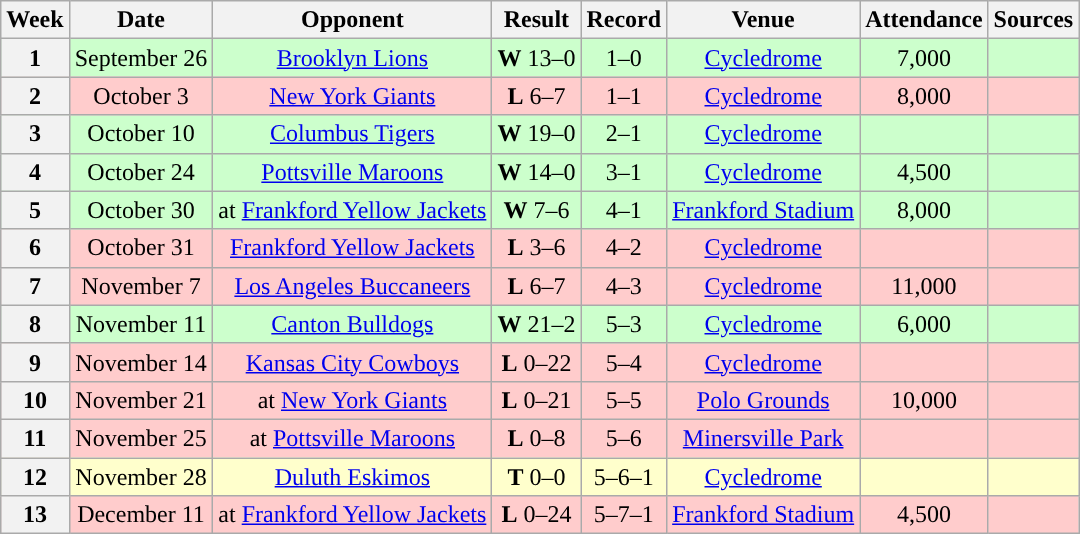<table class="wikitable" style="text-align:center">
<tr>
<th>Week</th>
<th>Date</th>
<th>Opponent</th>
<th>Result</th>
<th>Record</th>
<th>Venue</th>
<th>Attendance</th>
<th>Sources</th>
</tr>
<tr style="background:#cfc">
<th>1</th>
<td>September 26</td>
<td><a href='#'>Brooklyn Lions</a></td>
<td><strong>W</strong> 13–0</td>
<td>1–0</td>
<td><a href='#'>Cycledrome</a></td>
<td>7,000</td>
<td></td>
</tr>
<tr style="background:#fcc">
<th>2</th>
<td>October 3</td>
<td><a href='#'>New York Giants</a></td>
<td><strong>L</strong> 6–7</td>
<td>1–1</td>
<td><a href='#'>Cycledrome</a></td>
<td>8,000</td>
<td></td>
</tr>
<tr style="background:#cfc">
<th>3</th>
<td>October 10</td>
<td><a href='#'>Columbus Tigers</a></td>
<td><strong>W</strong> 19–0</td>
<td>2–1</td>
<td><a href='#'>Cycledrome</a></td>
<td></td>
<td></td>
</tr>
<tr style="background:#cfc">
<th>4</th>
<td>October 24</td>
<td><a href='#'>Pottsville Maroons</a></td>
<td><strong>W</strong> 14–0</td>
<td>3–1</td>
<td><a href='#'>Cycledrome</a></td>
<td>4,500</td>
<td></td>
</tr>
<tr style="background:#cfc">
<th>5</th>
<td>October 30</td>
<td>at <a href='#'>Frankford Yellow Jackets</a></td>
<td><strong>W</strong> 7–6</td>
<td>4–1</td>
<td><a href='#'>Frankford Stadium</a></td>
<td>8,000</td>
<td></td>
</tr>
<tr style="background:#fcc">
<th>6</th>
<td>October 31</td>
<td><a href='#'>Frankford Yellow Jackets</a></td>
<td><strong>L</strong> 3–6</td>
<td>4–2</td>
<td><a href='#'>Cycledrome</a></td>
<td></td>
<td></td>
</tr>
<tr style="background:#fcc">
<th>7</th>
<td>November 7</td>
<td><a href='#'>Los Angeles Buccaneers</a></td>
<td><strong>L</strong> 6–7</td>
<td>4–3</td>
<td><a href='#'>Cycledrome</a></td>
<td>11,000</td>
<td></td>
</tr>
<tr style="background:#cfc">
<th>8</th>
<td>November 11</td>
<td><a href='#'>Canton Bulldogs</a></td>
<td><strong>W</strong> 21–2</td>
<td>5–3</td>
<td><a href='#'>Cycledrome</a></td>
<td>6,000</td>
<td></td>
</tr>
<tr style="background:#fcc">
<th>9</th>
<td>November 14</td>
<td><a href='#'>Kansas City Cowboys</a></td>
<td><strong>L</strong> 0–22</td>
<td>5–4</td>
<td><a href='#'>Cycledrome</a></td>
<td></td>
<td></td>
</tr>
<tr style="background:#fcc">
<th>10</th>
<td>November 21</td>
<td>at <a href='#'>New York Giants</a></td>
<td><strong>L</strong> 0–21</td>
<td>5–5</td>
<td><a href='#'>Polo Grounds</a></td>
<td>10,000</td>
<td></td>
</tr>
<tr style="background:#fcc">
<th>11</th>
<td>November 25</td>
<td>at <a href='#'>Pottsville Maroons</a></td>
<td><strong>L</strong> 0–8</td>
<td>5–6</td>
<td><a href='#'>Minersville Park</a></td>
<td></td>
<td></td>
</tr>
<tr style="background:#ffc">
<th>12</th>
<td>November 28</td>
<td><a href='#'>Duluth Eskimos</a></td>
<td><strong>T</strong> 0–0</td>
<td>5–6–1</td>
<td><a href='#'>Cycledrome</a></td>
<td></td>
<td></td>
</tr>
<tr style="background:#fcc">
<th>13</th>
<td>December 11</td>
<td>at <a href='#'>Frankford Yellow Jackets</a></td>
<td><strong>L</strong> 0–24</td>
<td>5–7–1</td>
<td><a href='#'>Frankford Stadium</a></td>
<td>4,500</td>
<td></td>
</tr>
</table>
